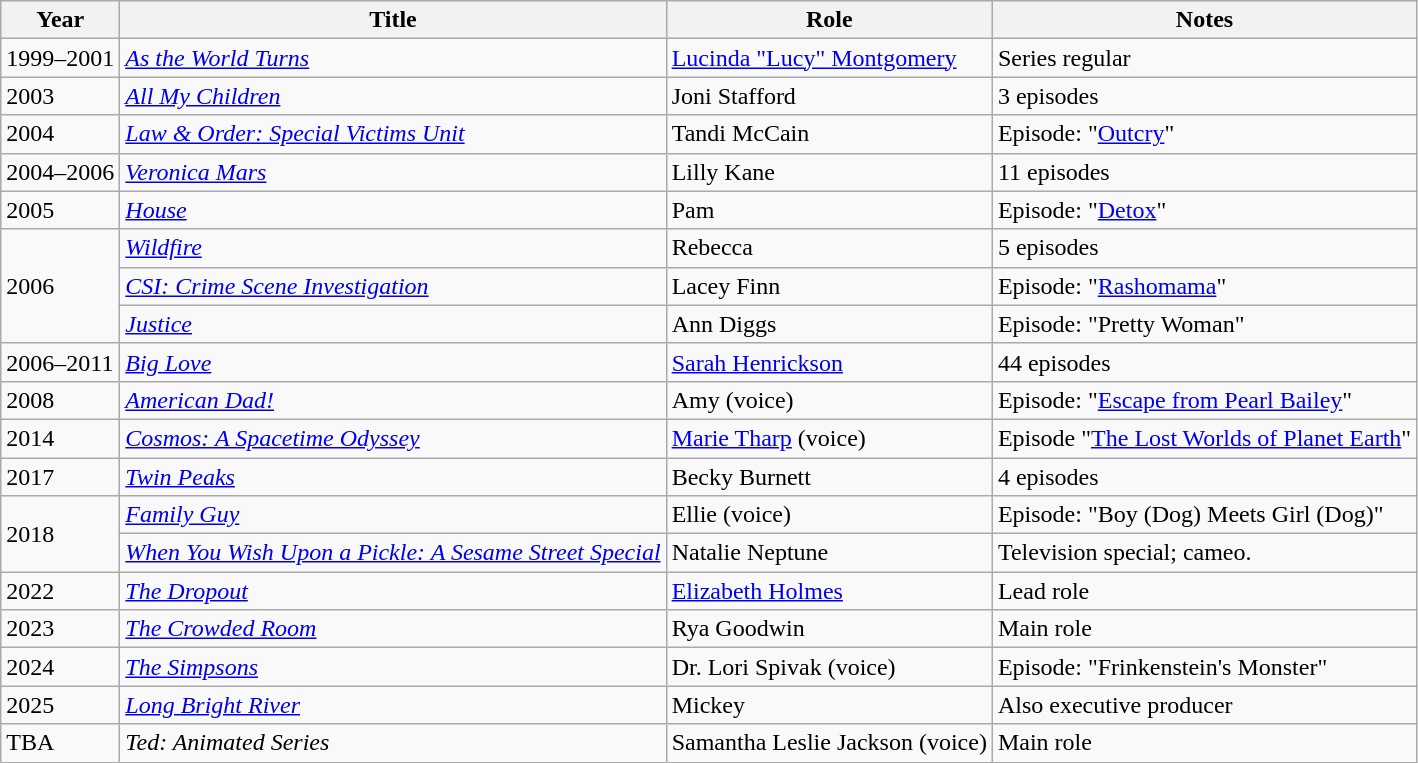<table class="wikitable sortable">
<tr>
<th>Year</th>
<th>Title</th>
<th>Role</th>
<th class="unsortable">Notes</th>
</tr>
<tr>
<td>1999–2001</td>
<td><em><a href='#'>As the World Turns</a></em></td>
<td><a href='#'>Lucinda "Lucy" Montgomery</a></td>
<td>Series regular</td>
</tr>
<tr>
<td>2003</td>
<td><em><a href='#'>All My Children</a></em></td>
<td>Joni Stafford</td>
<td>3 episodes</td>
</tr>
<tr>
<td>2004</td>
<td><em><a href='#'>Law & Order: Special Victims Unit</a></em></td>
<td>Tandi McCain</td>
<td>Episode: "<a href='#'>Outcry</a>"</td>
</tr>
<tr>
<td>2004–2006</td>
<td><em><a href='#'>Veronica Mars</a></em></td>
<td>Lilly Kane</td>
<td>11 episodes</td>
</tr>
<tr>
<td>2005</td>
<td><em><a href='#'>House</a></em></td>
<td>Pam</td>
<td>Episode: "<a href='#'>Detox</a>"</td>
</tr>
<tr>
<td rowspan=3>2006</td>
<td><em><a href='#'>Wildfire</a></em></td>
<td>Rebecca</td>
<td>5 episodes</td>
</tr>
<tr>
<td><em><a href='#'>CSI: Crime Scene Investigation</a></em></td>
<td>Lacey Finn</td>
<td>Episode: "<a href='#'>Rashomama</a>"</td>
</tr>
<tr>
<td><em><a href='#'>Justice</a></em></td>
<td>Ann Diggs</td>
<td>Episode: "Pretty Woman"</td>
</tr>
<tr>
<td>2006–2011</td>
<td><em><a href='#'>Big Love</a></em></td>
<td><a href='#'>Sarah Henrickson</a></td>
<td>44 episodes</td>
</tr>
<tr>
<td>2008</td>
<td><em><a href='#'>American Dad!</a></em></td>
<td>Amy (voice)</td>
<td>Episode: "<a href='#'>Escape from Pearl Bailey</a>"</td>
</tr>
<tr>
<td>2014</td>
<td><em><a href='#'>Cosmos: A Spacetime Odyssey</a></em></td>
<td><a href='#'>Marie Tharp</a> (voice)</td>
<td>Episode "<a href='#'>The Lost Worlds of Planet Earth</a>"</td>
</tr>
<tr>
<td>2017</td>
<td><em><a href='#'>Twin Peaks</a></em></td>
<td>Becky Burnett</td>
<td>4 episodes</td>
</tr>
<tr>
<td rowspan="2">2018</td>
<td><em><a href='#'>Family Guy</a></em></td>
<td>Ellie (voice)</td>
<td>Episode: "Boy (Dog) Meets Girl (Dog)"</td>
</tr>
<tr>
<td><em><a href='#'>When You Wish Upon a Pickle: A Sesame Street Special</a></em></td>
<td>Natalie Neptune</td>
<td>Television special; cameo.</td>
</tr>
<tr>
<td>2022</td>
<td><em><a href='#'>The Dropout</a></em></td>
<td><a href='#'>Elizabeth Holmes</a></td>
<td>Lead role</td>
</tr>
<tr>
<td>2023</td>
<td><em><a href='#'>The Crowded Room</a></em></td>
<td>Rya Goodwin</td>
<td>Main role</td>
</tr>
<tr>
<td>2024</td>
<td><em><a href='#'>The Simpsons</a></em></td>
<td>Dr. Lori Spivak (voice)</td>
<td>Episode: "Frinkenstein's Monster"</td>
</tr>
<tr>
<td>2025</td>
<td><em><a href='#'>Long Bright River</a></em></td>
<td>Mickey</td>
<td>Also executive producer</td>
</tr>
<tr>
<td>TBA</td>
<td><em>Ted: Animated Series</em></td>
<td>Samantha Leslie Jackson (voice)</td>
<td>Main role </td>
</tr>
</table>
